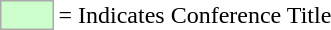<table>
<tr>
<td style="background-color:#CCFFCC; border:1px solid #aaaaaa; width:2em;"></td>
<td>= Indicates Conference Title</td>
</tr>
</table>
